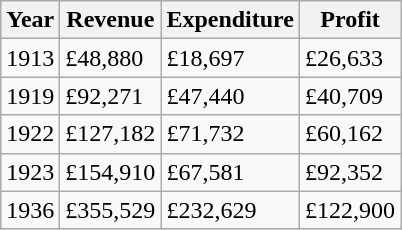<table class="wikitable">
<tr>
<th>Year</th>
<th>Revenue</th>
<th>Expenditure</th>
<th>Profit</th>
</tr>
<tr>
<td>1913</td>
<td>£48,880</td>
<td>£18,697</td>
<td>£26,633</td>
</tr>
<tr>
<td>1919</td>
<td>£92,271</td>
<td>£47,440</td>
<td>£40,709</td>
</tr>
<tr>
<td>1922</td>
<td>£127,182</td>
<td>£71,732</td>
<td>£60,162</td>
</tr>
<tr>
<td>1923</td>
<td>£154,910</td>
<td>£67,581</td>
<td>£92,352</td>
</tr>
<tr>
<td>1936</td>
<td>£355,529</td>
<td>£232,629</td>
<td>£122,900</td>
</tr>
</table>
